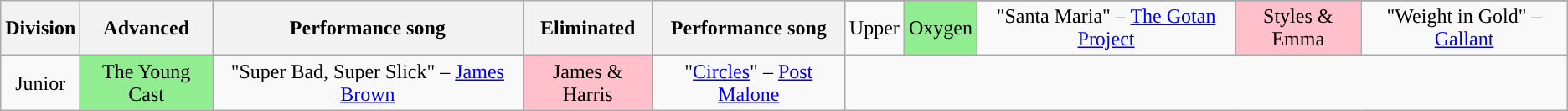<table class="wikitable sortable" style="text-align:center;">
<tr>
<th scope="col" rowspan="2">Division</th>
<th scope="col" rowspan="2" class="unsortable">Advanced</th>
<th scope="col" rowspan="2" class="unsortable">Performance song</th>
<th scope="col" rowspan="2" class="unsortable">Eliminated</th>
<th scope="col" rowspan="2" class="unsortable">Performance song</th>
</tr>
<tr>
<td>Upper</td>
<td style="background:lightgreen">Oxygen</td>
<td>"Santa Maria" – <a href='#'>The Gotan Project</a></td>
<td style="background:pink">Styles & Emma</td>
<td>"Weight in Gold" – <a href='#'>Gallant</a></td>
</tr>
<tr>
<td>Junior</td>
<td style="background:lightgreen">The Young Cast</td>
<td>"Super Bad, Super Slick" – <a href='#'>James Brown</a></td>
<td style="background:pink">James & Harris</td>
<td>"<a href='#'>Circles</a>" – <a href='#'>Post Malone</a></td>
</tr>
</table>
